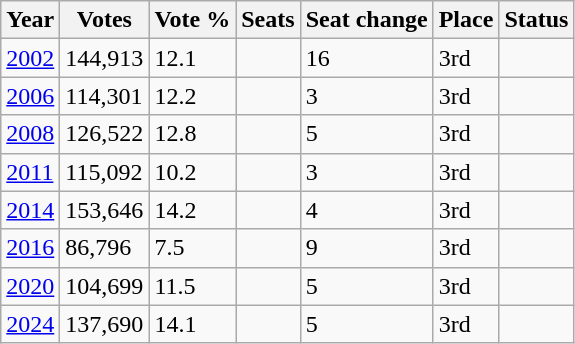<table class="wikitable">
<tr>
<th>Year</th>
<th>Votes</th>
<th>Vote %</th>
<th>Seats</th>
<th>Seat change</th>
<th>Place</th>
<th>Status</th>
</tr>
<tr>
<td><a href='#'>2002</a></td>
<td>144,913</td>
<td>12.1</td>
<td></td>
<td> 16</td>
<td> 3rd</td>
<td></td>
</tr>
<tr>
<td><a href='#'>2006</a></td>
<td>114,301</td>
<td>12.2</td>
<td></td>
<td> 3</td>
<td> 3rd</td>
<td></td>
</tr>
<tr>
<td><a href='#'>2008</a></td>
<td>126,522</td>
<td>12.8</td>
<td></td>
<td> 5</td>
<td> 3rd</td>
<td></td>
</tr>
<tr>
<td><a href='#'>2011</a></td>
<td>115,092</td>
<td>10.2</td>
<td></td>
<td> 3</td>
<td> 3rd</td>
<td></td>
</tr>
<tr>
<td><a href='#'>2014</a></td>
<td>153,646</td>
<td>14.2</td>
<td></td>
<td> 4</td>
<td> 3rd</td>
<td></td>
</tr>
<tr>
<td><a href='#'>2016</a></td>
<td>86,796</td>
<td>7.5</td>
<td></td>
<td> 9</td>
<td> 3rd</td>
<td></td>
</tr>
<tr>
<td><a href='#'>2020</a></td>
<td>104,699</td>
<td>11.5</td>
<td></td>
<td> 5</td>
<td> 3rd</td>
<td></td>
</tr>
<tr>
<td><a href='#'>2024</a></td>
<td>137,690</td>
<td>14.1</td>
<td></td>
<td> 5</td>
<td> 3rd</td>
<td></td>
</tr>
</table>
